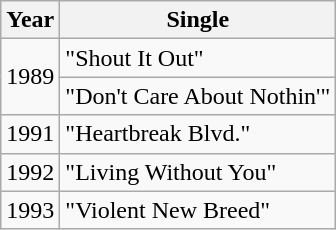<table class="wikitable" style="text-align:center;">
<tr>
<th rowspan="1">Year</th>
<th rowspan="1">Single</th>
</tr>
<tr>
<td rowspan="2">1989</td>
<td align="left">"Shout It Out"</td>
</tr>
<tr>
<td align="left">"Don't Care About Nothin'"</td>
</tr>
<tr>
<td>1991</td>
<td align="left">"Heartbreak Blvd."</td>
</tr>
<tr>
<td>1992</td>
<td align="left">"Living Without You"</td>
</tr>
<tr>
<td>1993</td>
<td align="left">"Violent New Breed"</td>
</tr>
</table>
